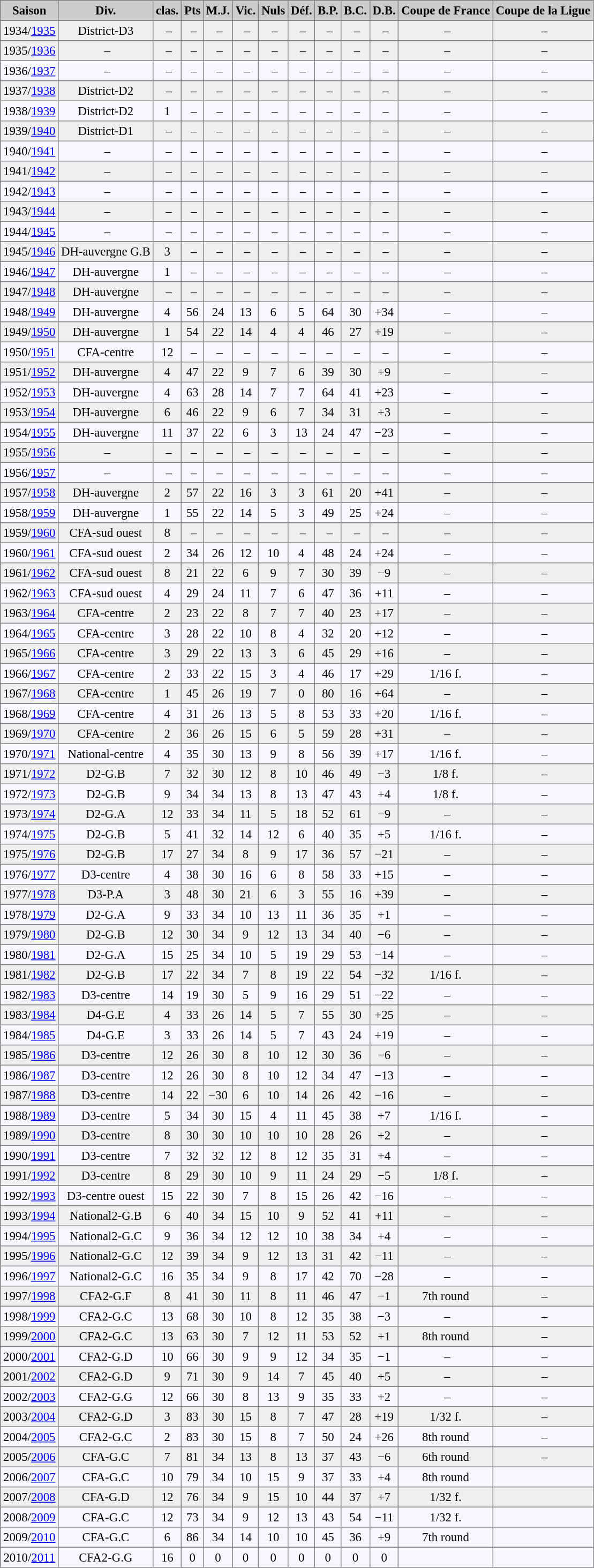<table bgcolor="#f7f8ff" cellpadding="3" cellspacing="0" border="1" style="font-size: 95%; border: gray solid 1px; border-collapse: collapse;">
<tr bgcolor="#CCCCCC">
<td align="center"><strong>Saison</strong></td>
<td align="center"><strong>Div.</strong></td>
<td align="center"><strong>clas.</strong></td>
<td align="center"><strong>Pts</strong></td>
<td align="center"><strong>M.J.</strong></td>
<td align="center"><strong>Vic.</strong></td>
<td align="center"><strong>Nuls</strong></td>
<td align="center"><strong>Déf.</strong></td>
<td align="center"><strong>B.P.</strong></td>
<td align="center"><strong>B.C.</strong></td>
<td align="center"><strong>D.B.</strong></td>
<td align="center"><strong>Coupe de France</strong></td>
<td align="center"><strong>Coupe de la Ligue</strong></td>
</tr>
<tr bgcolor="#EFEFEF" align="center">
<td>1934/<a href='#'>1935</a></td>
<td>District-D3</td>
<td> –</td>
<td> –</td>
<td> –</td>
<td> –</td>
<td> –</td>
<td> –</td>
<td> –</td>
<td> –</td>
<td> –</td>
<td> –</td>
<td> –</td>
</tr>
<tr bgcolor="#EFEFEF" align="center">
<td>1935/<a href='#'>1936</a></td>
<td> –</td>
<td> –</td>
<td> –</td>
<td> –</td>
<td> –</td>
<td> –</td>
<td> –</td>
<td> –</td>
<td> –</td>
<td> –</td>
<td> –</td>
<td> –</td>
</tr>
<tr align="center">
<td>1936/<a href='#'>1937</a></td>
<td> –</td>
<td> –</td>
<td> –</td>
<td> –</td>
<td> –</td>
<td> –</td>
<td> –</td>
<td> –</td>
<td> –</td>
<td> –</td>
<td> –</td>
<td> –</td>
</tr>
<tr bgcolor="#EFEFEF" align="center">
<td>1937/<a href='#'>1938</a></td>
<td>District-D2</td>
<td> –</td>
<td> –</td>
<td> –</td>
<td> –</td>
<td> –</td>
<td> –</td>
<td> –</td>
<td> –</td>
<td> –</td>
<td> –</td>
<td> –</td>
</tr>
<tr align="center">
<td>1938/<a href='#'>1939</a></td>
<td>District-D2</td>
<td>1</td>
<td> –</td>
<td> –</td>
<td> –</td>
<td> –</td>
<td> –</td>
<td> –</td>
<td> –</td>
<td> –</td>
<td> –</td>
<td> –</td>
</tr>
<tr bgcolor="#EFEFEF" align="center">
<td>1939/<a href='#'>1940</a></td>
<td>District-D1</td>
<td> –</td>
<td> –</td>
<td> –</td>
<td> –</td>
<td> –</td>
<td> –</td>
<td> –</td>
<td> –</td>
<td> –</td>
<td> –</td>
<td> –</td>
</tr>
<tr align="center">
<td>1940/<a href='#'>1941</a></td>
<td> –</td>
<td> –</td>
<td> –</td>
<td> –</td>
<td> –</td>
<td> –</td>
<td> –</td>
<td> –</td>
<td> –</td>
<td> –</td>
<td> –</td>
<td> –</td>
</tr>
<tr bgcolor="#EFEFEF" align="center">
<td>1941/<a href='#'>1942</a></td>
<td> –</td>
<td> –</td>
<td> –</td>
<td> –</td>
<td> –</td>
<td> –</td>
<td> –</td>
<td> –</td>
<td> –</td>
<td> –</td>
<td> –</td>
<td> –</td>
</tr>
<tr align="center">
<td>1942/<a href='#'>1943</a></td>
<td> –</td>
<td> –</td>
<td> –</td>
<td> –</td>
<td> –</td>
<td> –</td>
<td> –</td>
<td> –</td>
<td> –</td>
<td> –</td>
<td> –</td>
<td> –</td>
</tr>
<tr bgcolor="#EFEFEF" align="center">
<td>1943/<a href='#'>1944</a></td>
<td> –</td>
<td> –</td>
<td> –</td>
<td> –</td>
<td> –</td>
<td> –</td>
<td> –</td>
<td> –</td>
<td> –</td>
<td> –</td>
<td> –</td>
<td> –</td>
</tr>
<tr align="center">
<td>1944/<a href='#'>1945</a></td>
<td> –</td>
<td> –</td>
<td> –</td>
<td> –</td>
<td> –</td>
<td> –</td>
<td> –</td>
<td> –</td>
<td> –</td>
<td> –</td>
<td> –</td>
<td> –</td>
</tr>
<tr bgcolor="#EFEFEF" align="center">
<td>1945/<a href='#'>1946</a></td>
<td>DH-auvergne G.B</td>
<td>3</td>
<td> –</td>
<td> –</td>
<td> –</td>
<td> –</td>
<td> –</td>
<td> –</td>
<td> –</td>
<td> –</td>
<td> –</td>
<td> –</td>
</tr>
<tr align="center">
<td>1946/<a href='#'>1947</a></td>
<td>DH-auvergne</td>
<td>1</td>
<td> –</td>
<td> –</td>
<td> –</td>
<td> –</td>
<td> –</td>
<td> –</td>
<td> –</td>
<td> –</td>
<td> –</td>
<td> –</td>
</tr>
<tr bgcolor="#EFEFEF" align="center">
<td>1947/<a href='#'>1948</a></td>
<td>DH-auvergne</td>
<td> –</td>
<td> –</td>
<td> –</td>
<td> –</td>
<td> –</td>
<td> –</td>
<td> –</td>
<td> –</td>
<td> –</td>
<td> –</td>
<td> –</td>
</tr>
<tr align="center">
<td>1948/<a href='#'>1949</a></td>
<td>DH-auvergne</td>
<td>4</td>
<td>56</td>
<td>24</td>
<td>13</td>
<td>6</td>
<td>5</td>
<td>64</td>
<td>30</td>
<td>+34</td>
<td> –</td>
<td> –</td>
</tr>
<tr bgcolor="#EFEFEF" align="center">
<td>1949/<a href='#'>1950</a></td>
<td>DH-auvergne</td>
<td>1</td>
<td>54</td>
<td>22</td>
<td>14</td>
<td>4</td>
<td>4</td>
<td>46</td>
<td>27</td>
<td>+19</td>
<td> –</td>
<td> –</td>
</tr>
<tr align="center">
<td>1950/<a href='#'>1951</a></td>
<td>CFA-centre</td>
<td>12</td>
<td> –</td>
<td> –</td>
<td> –</td>
<td> –</td>
<td> –</td>
<td> –</td>
<td> –</td>
<td> –</td>
<td> –</td>
<td> –</td>
</tr>
<tr bgcolor="#EFEFEF" align="center">
<td>1951/<a href='#'>1952</a></td>
<td>DH-auvergne</td>
<td>4</td>
<td>47</td>
<td>22</td>
<td>9</td>
<td>7</td>
<td>6</td>
<td>39</td>
<td>30</td>
<td>+9</td>
<td> –</td>
<td> –</td>
</tr>
<tr align="center">
<td>1952/<a href='#'>1953</a></td>
<td>DH-auvergne</td>
<td>4</td>
<td>63</td>
<td>28</td>
<td>14</td>
<td>7</td>
<td>7</td>
<td>64</td>
<td>41</td>
<td>+23</td>
<td> –</td>
<td> –</td>
</tr>
<tr bgcolor="#EFEFEF" align="center">
<td>1953/<a href='#'>1954</a></td>
<td>DH-auvergne</td>
<td>6</td>
<td>46</td>
<td>22</td>
<td>9</td>
<td>6</td>
<td>7</td>
<td>34</td>
<td>31</td>
<td>+3</td>
<td> –</td>
<td> –</td>
</tr>
<tr align="center">
<td>1954/<a href='#'>1955</a></td>
<td>DH-auvergne</td>
<td>11</td>
<td>37</td>
<td>22</td>
<td>6</td>
<td>3</td>
<td>13</td>
<td>24</td>
<td>47</td>
<td>−23</td>
<td> –</td>
<td> –</td>
</tr>
<tr bgcolor="#EFEFEF" align="center">
<td>1955/<a href='#'>1956</a></td>
<td> –</td>
<td> –</td>
<td> –</td>
<td> –</td>
<td> –</td>
<td> –</td>
<td> –</td>
<td> –</td>
<td> –</td>
<td> –</td>
<td> –</td>
<td> –</td>
</tr>
<tr align="center">
<td>1956/<a href='#'>1957</a></td>
<td> –</td>
<td> –</td>
<td> –</td>
<td> –</td>
<td> –</td>
<td> –</td>
<td> –</td>
<td> –</td>
<td> –</td>
<td> –</td>
<td> –</td>
<td> –</td>
</tr>
<tr bgcolor="#EFEFEF" align="center">
<td>1957/<a href='#'>1958</a></td>
<td>DH-auvergne</td>
<td>2</td>
<td>57</td>
<td>22</td>
<td>16</td>
<td>3</td>
<td>3</td>
<td>61</td>
<td>20</td>
<td>+41</td>
<td> –</td>
<td> –</td>
</tr>
<tr align="center">
<td>1958/<a href='#'>1959</a></td>
<td>DH-auvergne</td>
<td>1</td>
<td>55</td>
<td>22</td>
<td>14</td>
<td>5</td>
<td>3</td>
<td>49</td>
<td>25</td>
<td>+24</td>
<td> –</td>
<td> –</td>
</tr>
<tr bgcolor="#EFEFEF" align="center">
<td>1959/<a href='#'>1960</a></td>
<td>CFA-sud ouest</td>
<td>8</td>
<td> –</td>
<td> –</td>
<td> –</td>
<td> –</td>
<td> –</td>
<td> –</td>
<td> –</td>
<td> –</td>
<td> –</td>
<td> –</td>
</tr>
<tr align="center">
<td>1960/<a href='#'>1961</a></td>
<td>CFA-sud ouest</td>
<td>2</td>
<td>34</td>
<td>26</td>
<td>12</td>
<td>10</td>
<td>4</td>
<td>48</td>
<td>24</td>
<td>+24</td>
<td> –</td>
<td> –</td>
</tr>
<tr bgcolor="#EFEFEF" align="center">
<td>1961/<a href='#'>1962</a></td>
<td>CFA-sud ouest</td>
<td>8</td>
<td>21</td>
<td>22</td>
<td>6</td>
<td>9</td>
<td>7</td>
<td>30</td>
<td>39</td>
<td>−9</td>
<td> –</td>
<td> –</td>
</tr>
<tr align="center">
<td>1962/<a href='#'>1963</a></td>
<td>CFA-sud ouest</td>
<td>4</td>
<td>29</td>
<td>24</td>
<td>11</td>
<td>7</td>
<td>6</td>
<td>47</td>
<td>36</td>
<td>+11</td>
<td> –</td>
<td> –</td>
</tr>
<tr bgcolor="#EFEFEF" align="center">
<td>1963/<a href='#'>1964</a></td>
<td>CFA-centre</td>
<td>2</td>
<td>23</td>
<td>22</td>
<td>8</td>
<td>7</td>
<td>7</td>
<td>40</td>
<td>23</td>
<td>+17</td>
<td> –</td>
<td> –</td>
</tr>
<tr align="center">
<td>1964/<a href='#'>1965</a></td>
<td>CFA-centre</td>
<td>3</td>
<td>28</td>
<td>22</td>
<td>10</td>
<td>8</td>
<td>4</td>
<td>32</td>
<td>20</td>
<td>+12</td>
<td> –</td>
<td> –</td>
</tr>
<tr bgcolor="#EFEFEF" align="center">
<td>1965/<a href='#'>1966</a></td>
<td>CFA-centre</td>
<td>3</td>
<td>29</td>
<td>22</td>
<td>13</td>
<td>3</td>
<td>6</td>
<td>45</td>
<td>29</td>
<td>+16</td>
<td> –</td>
<td> –</td>
</tr>
<tr align="center">
<td>1966/<a href='#'>1967</a></td>
<td>CFA-centre</td>
<td>2</td>
<td>33</td>
<td>22</td>
<td>15</td>
<td>3</td>
<td>4</td>
<td>46</td>
<td>17</td>
<td>+29</td>
<td>1/16 f.</td>
<td> –</td>
</tr>
<tr bgcolor="#EFEFEF" align="center">
<td>1967/<a href='#'>1968</a></td>
<td>CFA-centre</td>
<td>1</td>
<td>45</td>
<td>26</td>
<td>19</td>
<td>7</td>
<td>0</td>
<td>80</td>
<td>16</td>
<td>+64</td>
<td> –</td>
<td> –</td>
</tr>
<tr align="center">
<td>1968/<a href='#'>1969</a></td>
<td>CFA-centre</td>
<td>4</td>
<td>31</td>
<td>26</td>
<td>13</td>
<td>5</td>
<td>8</td>
<td>53</td>
<td>33</td>
<td>+20</td>
<td>1/16 f.</td>
<td> –</td>
</tr>
<tr bgcolor="#EFEFEF" align="center">
<td>1969/<a href='#'>1970</a></td>
<td>CFA-centre</td>
<td>2</td>
<td>36</td>
<td>26</td>
<td>15</td>
<td>6</td>
<td>5</td>
<td>59</td>
<td>28</td>
<td>+31</td>
<td> –</td>
<td> –</td>
</tr>
<tr align="center">
<td>1970/<a href='#'>1971</a></td>
<td>National-centre</td>
<td>4</td>
<td>35</td>
<td>30</td>
<td>13</td>
<td>9</td>
<td>8</td>
<td>56</td>
<td>39</td>
<td>+17</td>
<td>1/16 f.</td>
<td> –</td>
</tr>
<tr bgcolor="#EFEFEF" align="center">
<td>1971/<a href='#'>1972</a></td>
<td>D2-G.B</td>
<td>7</td>
<td>32</td>
<td>30</td>
<td>12</td>
<td>8</td>
<td>10</td>
<td>46</td>
<td>49</td>
<td>−3</td>
<td>1/8 f.</td>
<td> –</td>
</tr>
<tr align="center">
<td>1972/<a href='#'>1973</a></td>
<td>D2-G.B</td>
<td>9</td>
<td>34</td>
<td>34</td>
<td>13</td>
<td>8</td>
<td>13</td>
<td>47</td>
<td>43</td>
<td>+4</td>
<td>1/8 f.</td>
<td> –</td>
</tr>
<tr bgcolor="#EFEFEF" align="center">
<td>1973/<a href='#'>1974</a></td>
<td>D2-G.A</td>
<td>12</td>
<td>33</td>
<td>34</td>
<td>11</td>
<td>5</td>
<td>18</td>
<td>52</td>
<td>61</td>
<td>−9</td>
<td> –</td>
<td> –</td>
</tr>
<tr align="center">
<td>1974/<a href='#'>1975</a></td>
<td>D2-G.B</td>
<td>5</td>
<td>41</td>
<td>32</td>
<td>14</td>
<td>12</td>
<td>6</td>
<td>40</td>
<td>35</td>
<td>+5</td>
<td>1/16 f.</td>
<td> –</td>
</tr>
<tr bgcolor="#EFEFEF" align="center">
<td>1975/<a href='#'>1976</a></td>
<td>D2-G.B</td>
<td>17</td>
<td>27</td>
<td>34</td>
<td>8</td>
<td>9</td>
<td>17</td>
<td>36</td>
<td>57</td>
<td>−21</td>
<td> –</td>
<td> –</td>
</tr>
<tr align="center">
<td>1976/<a href='#'>1977</a></td>
<td>D3-centre</td>
<td>4</td>
<td>38</td>
<td>30</td>
<td>16</td>
<td>6</td>
<td>8</td>
<td>58</td>
<td>33</td>
<td>+15</td>
<td> –</td>
<td> –</td>
</tr>
<tr bgcolor="#EFEFEF" align="center">
<td>1977/<a href='#'>1978</a></td>
<td>D3-P.A</td>
<td>3</td>
<td>48</td>
<td>30</td>
<td>21</td>
<td>6</td>
<td>3</td>
<td>55</td>
<td>16</td>
<td>+39</td>
<td> –</td>
<td> –</td>
</tr>
<tr align="center">
<td>1978/<a href='#'>1979</a></td>
<td>D2-G.A</td>
<td>9</td>
<td>33</td>
<td>34</td>
<td>10</td>
<td>13</td>
<td>11</td>
<td>36</td>
<td>35</td>
<td>+1</td>
<td> –</td>
<td> –</td>
</tr>
<tr bgcolor="#EFEFEF" align="center">
<td>1979/<a href='#'>1980</a></td>
<td>D2-G.B</td>
<td>12</td>
<td>30</td>
<td>34</td>
<td>9</td>
<td>12</td>
<td>13</td>
<td>34</td>
<td>40</td>
<td>−6</td>
<td> –</td>
<td> –</td>
</tr>
<tr align="center">
<td>1980/<a href='#'>1981</a></td>
<td>D2-G.A</td>
<td>15</td>
<td>25</td>
<td>34</td>
<td>10</td>
<td>5</td>
<td>19</td>
<td>29</td>
<td>53</td>
<td>−14</td>
<td> –</td>
<td> –</td>
</tr>
<tr bgcolor="#EFEFEF" align="center">
<td>1981/<a href='#'>1982</a></td>
<td>D2-G.B</td>
<td>17</td>
<td>22</td>
<td>34</td>
<td>7</td>
<td>8</td>
<td>19</td>
<td>22</td>
<td>54</td>
<td>−32</td>
<td>1/16 f.</td>
<td> –</td>
</tr>
<tr align="center">
<td>1982/<a href='#'>1983</a></td>
<td>D3-centre</td>
<td>14</td>
<td>19</td>
<td>30</td>
<td>5</td>
<td>9</td>
<td>16</td>
<td>29</td>
<td>51</td>
<td>−22</td>
<td> –</td>
<td> –</td>
</tr>
<tr bgcolor="#EFEFEF" align="center">
<td>1983/<a href='#'>1984</a></td>
<td>D4-G.E</td>
<td>4</td>
<td>33</td>
<td>26</td>
<td>14</td>
<td>5</td>
<td>7</td>
<td>55</td>
<td>30</td>
<td>+25</td>
<td> –</td>
<td> –</td>
</tr>
<tr align="center">
<td>1984/<a href='#'>1985</a></td>
<td>D4-G.E</td>
<td>3</td>
<td>33</td>
<td>26</td>
<td>14</td>
<td>5</td>
<td>7</td>
<td>43</td>
<td>24</td>
<td>+19</td>
<td> –</td>
<td> –</td>
</tr>
<tr bgcolor="#EFEFEF" align="center">
<td>1985/<a href='#'>1986</a></td>
<td>D3-centre</td>
<td>12</td>
<td>26</td>
<td>30</td>
<td>8</td>
<td>10</td>
<td>12</td>
<td>30</td>
<td>36</td>
<td>−6</td>
<td> –</td>
<td> –</td>
</tr>
<tr align="center">
<td>1986/<a href='#'>1987</a></td>
<td>D3-centre</td>
<td>12</td>
<td>26</td>
<td>30</td>
<td>8</td>
<td>10</td>
<td>12</td>
<td>34</td>
<td>47</td>
<td>−13</td>
<td> –</td>
<td> –</td>
</tr>
<tr bgcolor="#EFEFEF" align="center">
<td>1987/<a href='#'>1988</a></td>
<td>D3-centre</td>
<td>14</td>
<td>22</td>
<td>−30</td>
<td>6</td>
<td>10</td>
<td>14</td>
<td>26</td>
<td>42</td>
<td>−16</td>
<td> –</td>
<td> –</td>
</tr>
<tr align="center">
<td>1988/<a href='#'>1989</a></td>
<td>D3-centre</td>
<td>5</td>
<td>34</td>
<td>30</td>
<td>15</td>
<td>4</td>
<td>11</td>
<td>45</td>
<td>38</td>
<td>+7</td>
<td>1/16 f.</td>
<td> –</td>
</tr>
<tr bgcolor="#EFEFEF" align="center">
<td>1989/<a href='#'>1990</a></td>
<td>D3-centre</td>
<td>8</td>
<td>30</td>
<td>30</td>
<td>10</td>
<td>10</td>
<td>10</td>
<td>28</td>
<td>26</td>
<td>+2</td>
<td> –</td>
<td> –</td>
</tr>
<tr align="center">
<td>1990/<a href='#'>1991</a></td>
<td>D3-centre</td>
<td>7</td>
<td>32</td>
<td>32</td>
<td>12</td>
<td>8</td>
<td>12</td>
<td>35</td>
<td>31</td>
<td>+4</td>
<td> –</td>
<td> –</td>
</tr>
<tr bgcolor="#EFEFEF" align="center">
<td>1991/<a href='#'>1992</a></td>
<td>D3-centre</td>
<td>8</td>
<td>29</td>
<td>30</td>
<td>10</td>
<td>9</td>
<td>11</td>
<td>24</td>
<td>29</td>
<td>−5</td>
<td>1/8 f.</td>
<td> –</td>
</tr>
<tr align="center">
<td>1992/<a href='#'>1993</a></td>
<td>D3-centre ouest</td>
<td>15</td>
<td>22</td>
<td>30</td>
<td>7</td>
<td>8</td>
<td>15</td>
<td>26</td>
<td>42</td>
<td>−16</td>
<td> –</td>
<td> –</td>
</tr>
<tr bgcolor="#EFEFEF" align="center">
<td>1993/<a href='#'>1994</a></td>
<td>National2-G.B</td>
<td>6</td>
<td>40</td>
<td>34</td>
<td>15</td>
<td>10</td>
<td>9</td>
<td>52</td>
<td>41</td>
<td>+11</td>
<td> –</td>
<td> –</td>
</tr>
<tr align="center">
<td>1994/<a href='#'>1995</a></td>
<td>National2-G.C</td>
<td>9</td>
<td>36</td>
<td>34</td>
<td>12</td>
<td>12</td>
<td>10</td>
<td>38</td>
<td>34</td>
<td>+4</td>
<td> –</td>
<td> –</td>
</tr>
<tr bgcolor="#EFEFEF" align="center">
<td>1995/<a href='#'>1996</a></td>
<td>National2-G.C</td>
<td>12</td>
<td>39</td>
<td>34</td>
<td>9</td>
<td>12</td>
<td>13</td>
<td>31</td>
<td>42</td>
<td>−11</td>
<td> –</td>
<td> –</td>
</tr>
<tr align="center">
<td>1996/<a href='#'>1997</a></td>
<td>National2-G.C</td>
<td>16</td>
<td>35</td>
<td>34</td>
<td>9</td>
<td>8</td>
<td>17</td>
<td>42</td>
<td>70</td>
<td>−28</td>
<td> –</td>
<td> –</td>
</tr>
<tr bgcolor="#EFEFEF" align="center">
<td>1997/<a href='#'>1998</a></td>
<td>CFA2-G.F</td>
<td>8</td>
<td>41</td>
<td>30</td>
<td>11</td>
<td>8</td>
<td>11</td>
<td>46</td>
<td>47</td>
<td>−1</td>
<td>7th round</td>
<td> –</td>
</tr>
<tr align="center">
<td>1998/<a href='#'>1999</a></td>
<td>CFA2-G.C</td>
<td>13</td>
<td>68</td>
<td>30</td>
<td>10</td>
<td>8</td>
<td>12</td>
<td>35</td>
<td>38</td>
<td>−3</td>
<td> –</td>
<td> –</td>
</tr>
<tr bgcolor="#EFEFEF" align="center">
<td>1999/<a href='#'>2000</a></td>
<td>CFA2-G.C</td>
<td>13</td>
<td>63</td>
<td>30</td>
<td>7</td>
<td>12</td>
<td>11</td>
<td>53</td>
<td>52</td>
<td>+1</td>
<td>8th round</td>
<td> –</td>
</tr>
<tr align="center">
<td>2000/<a href='#'>2001</a></td>
<td>CFA2-G.D</td>
<td>10</td>
<td>66</td>
<td>30</td>
<td>9</td>
<td>9</td>
<td>12</td>
<td>34</td>
<td>35</td>
<td>−1</td>
<td> –</td>
<td> –</td>
</tr>
<tr bgcolor="#EFEFEF" align="center">
<td>2001/<a href='#'>2002</a></td>
<td>CFA2-G.D</td>
<td>9</td>
<td>71</td>
<td>30</td>
<td>9</td>
<td>14</td>
<td>7</td>
<td>45</td>
<td>40</td>
<td>+5</td>
<td> –</td>
<td> –</td>
</tr>
<tr align="center">
<td>2002/<a href='#'>2003</a></td>
<td>CFA2-G.G</td>
<td>12</td>
<td>66</td>
<td>30</td>
<td>8</td>
<td>13</td>
<td>9</td>
<td>35</td>
<td>33</td>
<td>+2</td>
<td> –</td>
<td> –</td>
</tr>
<tr bgcolor="#EFEFEF" align="center">
<td>2003/<a href='#'>2004</a></td>
<td>CFA2-G.D</td>
<td>3</td>
<td>83</td>
<td>30</td>
<td>15</td>
<td>8</td>
<td>7</td>
<td>47</td>
<td>28</td>
<td>+19</td>
<td>1/32 f.</td>
<td> –</td>
</tr>
<tr align="center">
<td>2004/<a href='#'>2005</a></td>
<td>CFA2-G.C</td>
<td>2</td>
<td>83</td>
<td>30</td>
<td>15</td>
<td>8</td>
<td>7</td>
<td>50</td>
<td>24</td>
<td>+26</td>
<td>8th round</td>
<td> –</td>
</tr>
<tr bgcolor="#EFEFEF" align="center">
<td>2005/<a href='#'>2006</a></td>
<td>CFA-G.C</td>
<td>7</td>
<td>81</td>
<td>34</td>
<td>13</td>
<td>8</td>
<td>13</td>
<td>37</td>
<td>43</td>
<td>−6</td>
<td>6th round</td>
<td> –</td>
</tr>
<tr align="center">
<td>2006/<a href='#'>2007</a></td>
<td>CFA-G.C</td>
<td>10</td>
<td>79</td>
<td>34</td>
<td>10</td>
<td>15</td>
<td>9</td>
<td>37</td>
<td>33</td>
<td>+4</td>
<td>8th round</td>
<td></td>
</tr>
<tr bgcolor="#EFEFEF" align="center">
<td>2007/<a href='#'>2008</a></td>
<td>CFA-G.D</td>
<td>12</td>
<td>76</td>
<td>34</td>
<td>9</td>
<td>15</td>
<td>10</td>
<td>44</td>
<td>37</td>
<td>+7</td>
<td>1/32 f.</td>
<td></td>
</tr>
<tr align="center">
<td>2008/<a href='#'>2009</a></td>
<td>CFA-G.C</td>
<td>12</td>
<td>73</td>
<td>34</td>
<td>9</td>
<td>12</td>
<td>13</td>
<td>43</td>
<td>54</td>
<td>−11</td>
<td>1/32 f.</td>
<td></td>
</tr>
<tr align="center">
<td>2009/<a href='#'>2010</a></td>
<td>CFA-G.C</td>
<td>6</td>
<td>86</td>
<td>34</td>
<td>14</td>
<td>10</td>
<td>10</td>
<td>45</td>
<td>36</td>
<td>+9</td>
<td>7th round</td>
<td></td>
</tr>
<tr align="center">
<td>2010/<a href='#'>2011</a></td>
<td>CFA2-G.G</td>
<td>16</td>
<td>0</td>
<td>0</td>
<td>0</td>
<td>0</td>
<td>0</td>
<td>0</td>
<td>0</td>
<td>0</td>
<td></td>
<td></td>
</tr>
</table>
